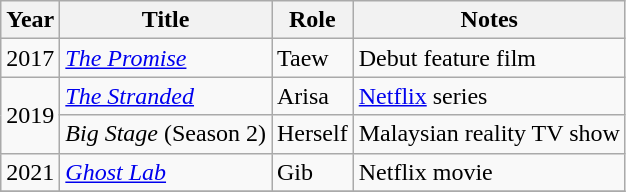<table class="wikitable">
<tr>
<th>Year</th>
<th>Title</th>
<th>Role</th>
<th>Notes</th>
</tr>
<tr>
<td>2017</td>
<td><em><a href='#'>The Promise</a></em></td>
<td>Taew</td>
<td>Debut feature film</td>
</tr>
<tr>
<td rowspan="2">2019</td>
<td><em><a href='#'>The Stranded</a></em></td>
<td>Arisa</td>
<td><a href='#'>Netflix</a> series</td>
</tr>
<tr>
<td><em>Big Stage</em> (Season 2)</td>
<td>Herself</td>
<td>Malaysian reality TV show</td>
</tr>
<tr>
<td>2021</td>
<td><em><a href='#'>Ghost Lab</a></em></td>
<td>Gib</td>
<td>Netflix movie</td>
</tr>
<tr>
</tr>
</table>
